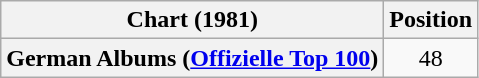<table class="wikitable plainrowheaders" style="text-align:center">
<tr>
<th scope="col">Chart (1981)</th>
<th scope="col">Position</th>
</tr>
<tr>
<th scope="row">German Albums (<a href='#'>Offizielle Top 100</a>)</th>
<td>48</td>
</tr>
</table>
